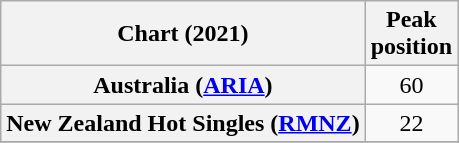<table class="wikitable sortable plainrowheaders" style="text-align:center">
<tr>
<th scope="col">Chart (2021)</th>
<th scope="col">Peak<br>position</th>
</tr>
<tr>
<th scope="row">Australia (<a href='#'>ARIA</a>)</th>
<td>60</td>
</tr>
<tr>
<th scope="row">New Zealand Hot Singles (<a href='#'>RMNZ</a>)</th>
<td>22</td>
</tr>
<tr>
</tr>
</table>
